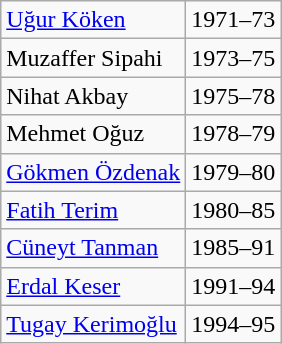<table class="wikitable">
<tr>
<td> <a href='#'>Uğur Köken</a></td>
<td>1971–73</td>
</tr>
<tr>
<td> Muzaffer Sipahi</td>
<td>1973–75</td>
</tr>
<tr>
<td> Nihat Akbay</td>
<td>1975–78</td>
</tr>
<tr>
<td> Mehmet Oğuz</td>
<td>1978–79</td>
</tr>
<tr>
<td> <a href='#'>Gökmen Özdenak</a></td>
<td>1979–80</td>
</tr>
<tr>
<td> <a href='#'>Fatih Terim</a></td>
<td>1980–85</td>
</tr>
<tr>
<td> <a href='#'>Cüneyt Tanman</a></td>
<td>1985–91</td>
</tr>
<tr>
<td> <a href='#'>Erdal Keser</a></td>
<td>1991–94</td>
</tr>
<tr>
<td> <a href='#'>Tugay Kerimoğlu</a></td>
<td>1994–95</td>
</tr>
</table>
